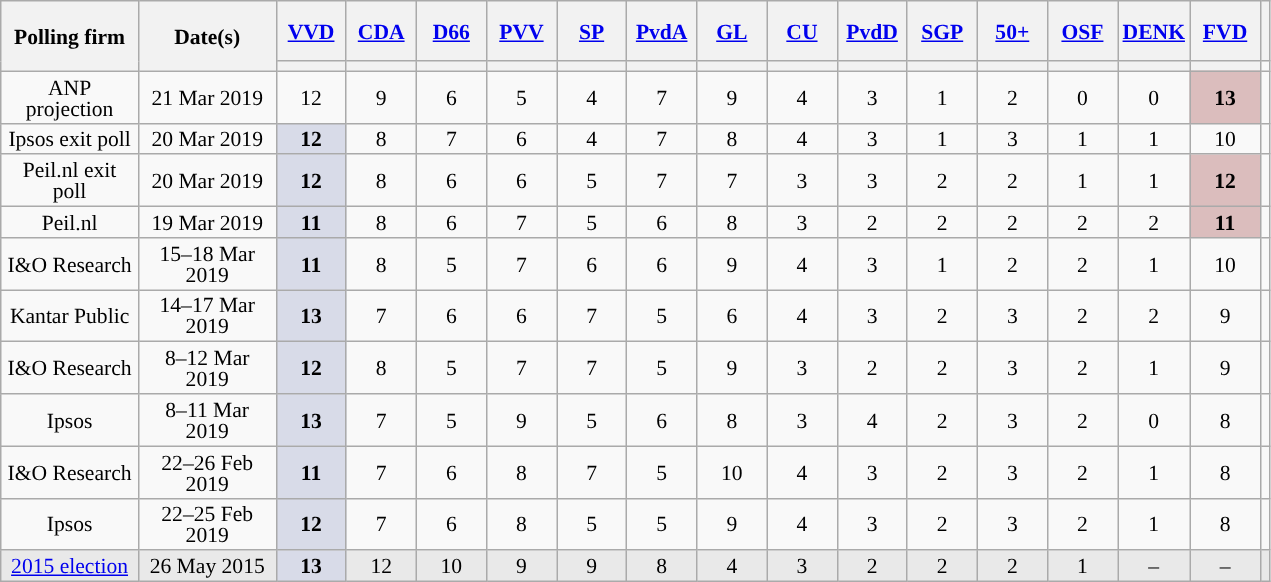<table class="wikitable sortable" style="text-align:center;font-size:90%;line-height:14px;">
<tr style="height:40px;">
<th style="width:85px;" rowspan="2">Polling firm</th>
<th style="width:85px;" rowspan="2">Date(s)</th>
<th class="unsortable" style="width:40px;"><a href='#'>VVD</a></th>
<th class="unsortable" style="width:40px;"><a href='#'>CDA</a></th>
<th class="unsortable" style="width:40px;"><a href='#'>D66</a></th>
<th class="unsortable" style="width:40px;"><a href='#'>PVV</a></th>
<th class="unsortable" style="width:40px;"><a href='#'>SP</a></th>
<th class="unsortable" style="width:40px;"><a href='#'>PvdA</a></th>
<th class="unsortable" style="width:40px;"><a href='#'>GL</a></th>
<th class="unsortable" style="width:40px;"><a href='#'>CU</a></th>
<th class="unsortable" style="width:40px;"><a href='#'>PvdD</a></th>
<th class="unsortable" style="width:40px;"><a href='#'>SGP</a></th>
<th class="unsortable" style="width:40px;"><a href='#'>50+</a></th>
<th class="unsortable" style="width:40px;"><a href='#'>OSF</a></th>
<th class="unsortable" style="width:40px;"><a href='#'>DENK</a></th>
<th class="unsortable" style="width:40px;"><a href='#'>FVD</a></th>
<th colspan="2" class="unsortable"></th>
</tr>
<tr>
<th style="color:inherit;background:"></th>
<th style="color:inherit;background:"></th>
<th style="color:inherit;background:"></th>
<th style="color:inherit;background:"></th>
<th style="color:inherit;background:"></th>
<th style="color:inherit;background:"></th>
<th style="color:inherit;background:"></th>
<th style="color:inherit;background:"></th>
<th style="color:inherit;background:"></th>
<th style="color:inherit;background:"></th>
<th style="color:inherit;background:"></th>
<th style="color:inherit;background:"></th>
<th style="color:inherit;background:"></th>
<th style="color:inherit;background:"></th>
</tr>
<tr>
<td>ANP projection</td>
<td>21 Mar 2019</td>
<td>12</td>
<td>9</td>
<td>6</td>
<td>5</td>
<td>4</td>
<td>7</td>
<td>9</td>
<td>4</td>
<td>3</td>
<td>1</td>
<td>2</td>
<td>0</td>
<td>0</td>
<td style="background:#DBBDBD;"><strong>13</strong></td>
<td></td>
</tr>
<tr>
<td>Ipsos exit poll</td>
<td>20 Mar 2019</td>
<td style="background:#D8DBE8;"><strong>12</strong></td>
<td>8</td>
<td>7</td>
<td>6</td>
<td>4</td>
<td>7</td>
<td>8</td>
<td>4</td>
<td>3</td>
<td>1</td>
<td>3</td>
<td>1</td>
<td>1</td>
<td>10</td>
<td></td>
</tr>
<tr>
<td>Peil.nl exit poll</td>
<td>20 Mar 2019</td>
<td style="background:#D8DBE8;"><strong>12</strong></td>
<td>8</td>
<td>6</td>
<td>6</td>
<td>5</td>
<td>7</td>
<td>7</td>
<td>3</td>
<td>3</td>
<td>2</td>
<td>2</td>
<td>1</td>
<td>1</td>
<td style="background:#DBBDBD;"><strong>12</strong></td>
<td></td>
</tr>
<tr>
<td>Peil.nl</td>
<td>19 Mar 2019</td>
<td style="background:#D8DBE8;"><strong>11</strong></td>
<td>8</td>
<td>6</td>
<td>7</td>
<td>5</td>
<td>6</td>
<td>8</td>
<td>3</td>
<td>2</td>
<td>2</td>
<td>2</td>
<td>2</td>
<td>2</td>
<td style="background:#DBBDBD;"><strong>11</strong></td>
<td></td>
</tr>
<tr>
<td>I&O Research</td>
<td>15–18 Mar 2019</td>
<td style="background:#D8DBE8;"><strong>11</strong></td>
<td>8</td>
<td>5</td>
<td>7</td>
<td>6</td>
<td>6</td>
<td>9</td>
<td>4</td>
<td>3</td>
<td>1</td>
<td>2</td>
<td>2</td>
<td>1</td>
<td>10</td>
<td></td>
</tr>
<tr>
<td>Kantar Public</td>
<td>14–17 Mar 2019</td>
<td style="background:#D8DBE8;"><strong>13</strong></td>
<td>7</td>
<td>6</td>
<td>6</td>
<td>7</td>
<td>5</td>
<td>6</td>
<td>4</td>
<td>3</td>
<td>2</td>
<td>3</td>
<td>2</td>
<td>2</td>
<td>9</td>
<td></td>
</tr>
<tr>
<td>I&O Research</td>
<td>8–12 Mar 2019</td>
<td style="background:#D8DBE8;"><strong>12</strong></td>
<td>8</td>
<td>5</td>
<td>7</td>
<td>7</td>
<td>5</td>
<td>9</td>
<td>3</td>
<td>2</td>
<td>2</td>
<td>3</td>
<td>2</td>
<td>1</td>
<td>9</td>
<td></td>
</tr>
<tr>
<td>Ipsos</td>
<td>8–11 Mar 2019</td>
<td style="background:#D8DBE8;"><strong>13</strong></td>
<td>7</td>
<td>5</td>
<td>9</td>
<td>5</td>
<td>6</td>
<td>8</td>
<td>3</td>
<td>4</td>
<td>2</td>
<td>3</td>
<td>2</td>
<td>0</td>
<td>8</td>
<td></td>
</tr>
<tr>
<td>I&O Research</td>
<td>22–26 Feb 2019</td>
<td style="background:#D8DBE8;"><strong>11</strong></td>
<td>7</td>
<td>6</td>
<td>8</td>
<td>7</td>
<td>5</td>
<td>10</td>
<td>4</td>
<td>3</td>
<td>2</td>
<td>3</td>
<td>2</td>
<td>1</td>
<td>8</td>
<td></td>
</tr>
<tr>
<td>Ipsos</td>
<td>22–25 Feb 2019</td>
<td style="background:#D8DBE8;"><strong>12</strong></td>
<td>7</td>
<td>6</td>
<td>8</td>
<td>5</td>
<td>5</td>
<td>9</td>
<td>4</td>
<td>3</td>
<td>2</td>
<td>3</td>
<td>2</td>
<td>1</td>
<td>8</td>
<td></td>
</tr>
<tr style="background:#E9E9E9">
<td><a href='#'>2015 election</a></td>
<td>26 May 2015</td>
<td style="background:#D8DBE8;"><strong>13</strong></td>
<td>12</td>
<td>10</td>
<td>9</td>
<td>9</td>
<td>8</td>
<td>4</td>
<td>3</td>
<td>2</td>
<td>2</td>
<td>2</td>
<td>1</td>
<td>–</td>
<td>–</td>
<td></td>
</tr>
</table>
